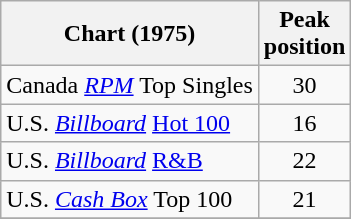<table class="wikitable sortable">
<tr>
<th>Chart (1975)</th>
<th>Peak<br>position</th>
</tr>
<tr>
<td>Canada <em><a href='#'>RPM</a></em> Top Singles</td>
<td style="text-align:center;">30</td>
</tr>
<tr>
<td>U.S. <em><a href='#'>Billboard</a></em> <a href='#'>Hot 100</a></td>
<td style="text-align:center;">16</td>
</tr>
<tr>
<td>U.S. <em><a href='#'>Billboard</a></em> <a href='#'>R&B</a></td>
<td style="text-align:center;">22</td>
</tr>
<tr>
<td>U.S. <a href='#'><em>Cash Box</em></a> Top 100</td>
<td align="center">21</td>
</tr>
<tr>
</tr>
</table>
